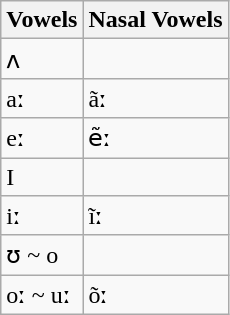<table class="wikitable">
<tr>
<th>Vowels</th>
<th>Nasal Vowels</th>
</tr>
<tr>
<td>ʌ</td>
<td></td>
</tr>
<tr>
<td>aː</td>
<td>ãː</td>
</tr>
<tr>
<td>eː</td>
<td>ẽː</td>
</tr>
<tr>
<td>I</td>
<td></td>
</tr>
<tr>
<td>iː</td>
<td>ĩː</td>
</tr>
<tr>
<td>ʊ ~ o</td>
<td></td>
</tr>
<tr>
<td>oː ~ uː</td>
<td>õː</td>
</tr>
</table>
